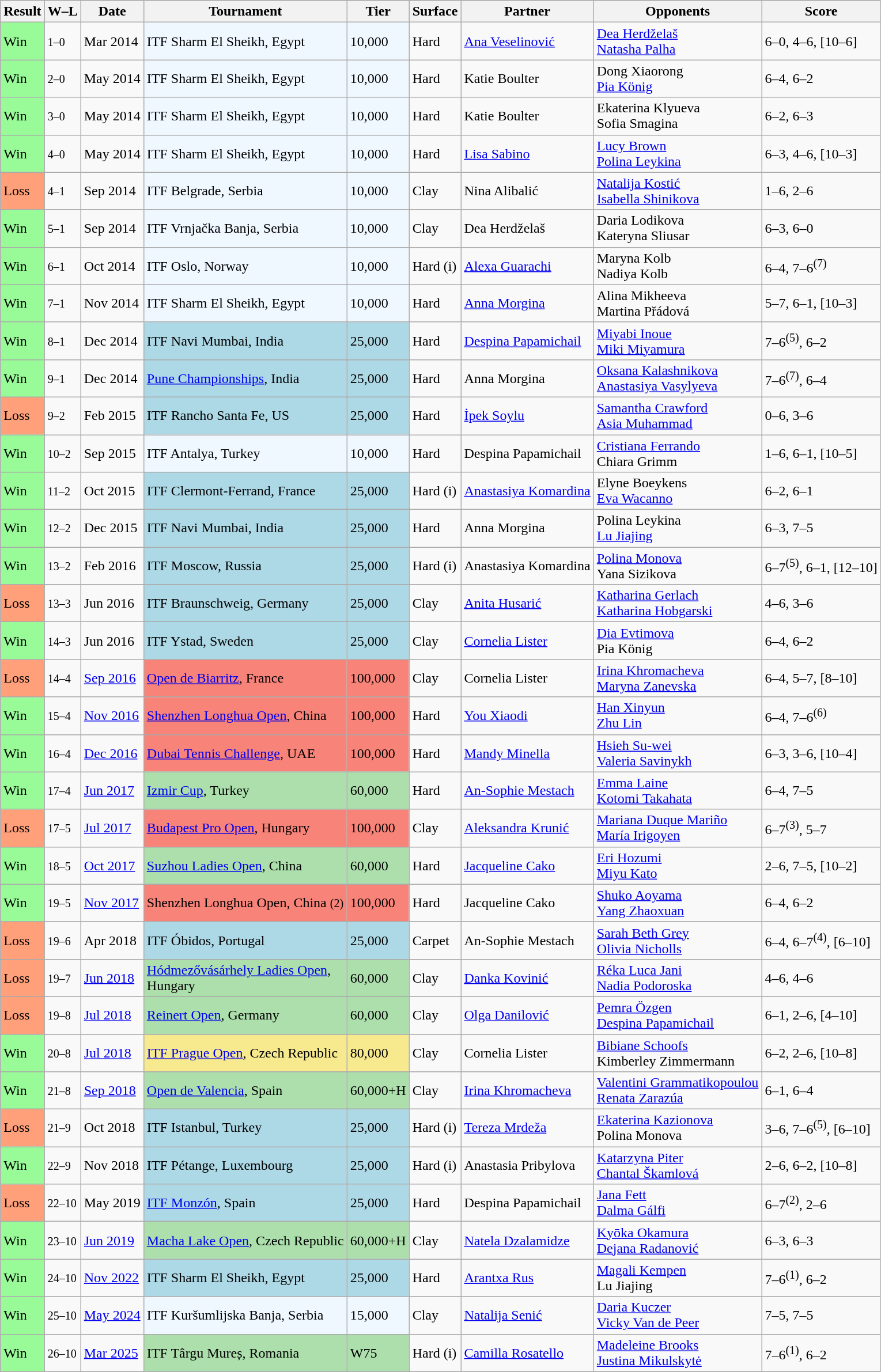<table class="sortable wikitable nowrap">
<tr>
<th>Result</th>
<th class="unsortable">W–L</th>
<th>Date</th>
<th>Tournament</th>
<th>Tier</th>
<th>Surface</th>
<th>Partner</th>
<th>Opponents</th>
<th class="unsortable">Score</th>
</tr>
<tr>
<td style="background:#98fb98;">Win</td>
<td><small>1–0</small></td>
<td>Mar 2014</td>
<td style="background:#f0f8ff;">ITF Sharm El Sheikh, Egypt</td>
<td style="background:#f0f8ff;">10,000</td>
<td>Hard</td>
<td> <a href='#'>Ana Veselinović</a></td>
<td> <a href='#'>Dea Herdželaš</a> <br>  <a href='#'>Natasha Palha</a></td>
<td>6–0, 4–6, [10–6]</td>
</tr>
<tr>
<td style="background:#98fb98;">Win</td>
<td><small>2–0</small></td>
<td>May 2014</td>
<td style="background:#f0f8ff;">ITF Sharm El Sheikh, Egypt</td>
<td style="background:#f0f8ff;">10,000</td>
<td>Hard</td>
<td> Katie Boulter</td>
<td> Dong Xiaorong <br>  <a href='#'>Pia König</a></td>
<td>6–4, 6–2</td>
</tr>
<tr>
<td style="background:#98fb98;">Win</td>
<td><small>3–0</small></td>
<td>May 2014</td>
<td style="background:#f0f8ff;">ITF Sharm El Sheikh, Egypt</td>
<td style="background:#f0f8ff;">10,000</td>
<td>Hard</td>
<td> Katie Boulter</td>
<td> Ekaterina Klyueva <br>  Sofia Smagina</td>
<td>6–2, 6–3</td>
</tr>
<tr>
<td style="background:#98fb98;">Win</td>
<td><small>4–0</small></td>
<td>May 2014</td>
<td style="background:#f0f8ff;">ITF Sharm El Sheikh, Egypt</td>
<td style="background:#f0f8ff;">10,000</td>
<td>Hard</td>
<td> <a href='#'>Lisa Sabino</a></td>
<td> <a href='#'>Lucy Brown</a> <br>  <a href='#'>Polina Leykina</a></td>
<td>6–3, 4–6, [10–3]</td>
</tr>
<tr>
<td style="background:#ffa07a;">Loss</td>
<td><small>4–1</small></td>
<td>Sep 2014</td>
<td style="background:#f0f8ff;">ITF Belgrade, Serbia</td>
<td style="background:#f0f8ff;">10,000</td>
<td>Clay</td>
<td> Nina Alibalić</td>
<td> <a href='#'>Natalija Kostić</a> <br>  <a href='#'>Isabella Shinikova</a></td>
<td>1–6, 2–6</td>
</tr>
<tr>
<td style="background:#98fb98;">Win</td>
<td><small>5–1</small></td>
<td>Sep 2014</td>
<td style="background:#f0f8ff;">ITF Vrnjačka Banja, Serbia</td>
<td style="background:#f0f8ff;">10,000</td>
<td>Clay</td>
<td> Dea Herdželaš</td>
<td> Daria Lodikova <br>  Kateryna Sliusar</td>
<td>6–3, 6–0</td>
</tr>
<tr>
<td style="background:#98fb98;">Win</td>
<td><small>6–1</small></td>
<td>Oct 2014</td>
<td style="background:#f0f8ff;">ITF Oslo, Norway</td>
<td style="background:#f0f8ff;">10,000</td>
<td>Hard (i)</td>
<td> <a href='#'>Alexa Guarachi</a></td>
<td> Maryna Kolb <br>  Nadiya Kolb</td>
<td>6–4, 7–6<sup>(7)</sup></td>
</tr>
<tr>
<td style="background:#98fb98;">Win</td>
<td><small>7–1</small></td>
<td>Nov 2014</td>
<td style="background:#f0f8ff;">ITF Sharm El Sheikh, Egypt</td>
<td style="background:#f0f8ff;">10,000</td>
<td>Hard</td>
<td> <a href='#'>Anna Morgina</a></td>
<td> Alina Mikheeva <br>  Martina Přádová</td>
<td>5–7, 6–1, [10–3]</td>
</tr>
<tr>
<td style="background:#98fb98;">Win</td>
<td><small>8–1</small></td>
<td>Dec 2014</td>
<td style="background:lightblue;">ITF Navi Mumbai, India</td>
<td style="background:lightblue;">25,000</td>
<td>Hard</td>
<td> <a href='#'>Despina Papamichail</a></td>
<td> <a href='#'>Miyabi Inoue</a> <br>  <a href='#'>Miki Miyamura</a></td>
<td>7–6<sup>(5)</sup>, 6–2</td>
</tr>
<tr>
<td style="background:#98fb98;">Win</td>
<td><small>9–1</small></td>
<td>Dec 2014</td>
<td style="background:lightblue;"><a href='#'>Pune Championships</a>, India</td>
<td style="background:lightblue;">25,000</td>
<td>Hard</td>
<td> Anna Morgina</td>
<td> <a href='#'>Oksana Kalashnikova</a> <br>  <a href='#'>Anastasiya Vasylyeva</a></td>
<td>7–6<sup>(7)</sup>, 6–4</td>
</tr>
<tr>
<td style="background:#ffa07a;">Loss</td>
<td><small>9–2</small></td>
<td>Feb 2015</td>
<td style="background:lightblue;">ITF Rancho Santa Fe, US</td>
<td style="background:lightblue;">25,000</td>
<td>Hard</td>
<td> <a href='#'>İpek Soylu</a></td>
<td> <a href='#'>Samantha Crawford</a> <br>  <a href='#'>Asia Muhammad</a></td>
<td>0–6, 3–6</td>
</tr>
<tr>
<td style="background:#98fb98;">Win</td>
<td><small>10–2</small></td>
<td>Sep 2015</td>
<td style="background:#f0f8ff;">ITF Antalya, Turkey</td>
<td style="background:#f0f8ff;">10,000</td>
<td>Hard</td>
<td> Despina Papamichail</td>
<td> <a href='#'>Cristiana Ferrando</a> <br>  Chiara Grimm</td>
<td>1–6, 6–1, [10–5]</td>
</tr>
<tr>
<td style="background:#98fb98;">Win</td>
<td><small>11–2</small></td>
<td>Oct 2015</td>
<td style="background:lightblue;">ITF Clermont-Ferrand, France</td>
<td style="background:lightblue;">25,000</td>
<td>Hard (i)</td>
<td> <a href='#'>Anastasiya Komardina</a></td>
<td> Elyne Boeykens <br>  <a href='#'>Eva Wacanno</a></td>
<td>6–2, 6–1</td>
</tr>
<tr>
<td style="background:#98fb98;">Win</td>
<td><small>12–2</small></td>
<td>Dec 2015</td>
<td style="background:lightblue;">ITF Navi Mumbai, India</td>
<td style="background:lightblue;">25,000</td>
<td>Hard</td>
<td> Anna Morgina</td>
<td> Polina Leykina <br>  <a href='#'>Lu Jiajing</a></td>
<td>6–3, 7–5</td>
</tr>
<tr>
<td style="background:#98fb98;">Win</td>
<td><small>13–2</small></td>
<td>Feb 2016</td>
<td style="background:lightblue;">ITF Moscow, Russia</td>
<td style="background:lightblue;">25,000</td>
<td>Hard (i)</td>
<td> Anastasiya Komardina</td>
<td> <a href='#'>Polina Monova</a> <br>  Yana Sizikova</td>
<td>6–7<sup>(5)</sup>, 6–1, [12–10]</td>
</tr>
<tr>
<td style="background:#ffa07a;">Loss</td>
<td><small>13–3</small></td>
<td>Jun 2016</td>
<td style="background:lightblue;">ITF Braunschweig, Germany</td>
<td style="background:lightblue;">25,000</td>
<td>Clay</td>
<td> <a href='#'>Anita Husarić</a></td>
<td> <a href='#'>Katharina Gerlach</a> <br>  <a href='#'>Katharina Hobgarski</a></td>
<td>4–6, 3–6</td>
</tr>
<tr>
<td style="background:#98fb98;">Win</td>
<td><small>14–3</small></td>
<td>Jun 2016</td>
<td style="background:lightblue;">ITF Ystad, Sweden</td>
<td style="background:lightblue;">25,000</td>
<td>Clay</td>
<td> <a href='#'>Cornelia Lister</a></td>
<td> <a href='#'>Dia Evtimova</a> <br>  Pia König</td>
<td>6–4, 6–2</td>
</tr>
<tr>
<td style="background:#ffa07a;">Loss</td>
<td><small>14–4</small></td>
<td><a href='#'>Sep 2016</a></td>
<td style="background:#f88379;"><a href='#'>Open de Biarritz</a>, France</td>
<td style="background:#f88379;">100,000</td>
<td>Clay</td>
<td> Cornelia Lister</td>
<td> <a href='#'>Irina Khromacheva</a> <br>  <a href='#'>Maryna Zanevska</a></td>
<td>6–4, 5–7, [8–10]</td>
</tr>
<tr>
<td style="background:#98fb98;">Win</td>
<td><small>15–4</small></td>
<td><a href='#'>Nov 2016</a></td>
<td style="background:#f88379;"><a href='#'>Shenzhen Longhua Open</a>, China</td>
<td style="background:#f88379;">100,000</td>
<td>Hard</td>
<td> <a href='#'>You Xiaodi</a></td>
<td> <a href='#'>Han Xinyun</a> <br>  <a href='#'>Zhu Lin</a></td>
<td>6–4, 7–6<sup>(6)</sup></td>
</tr>
<tr>
<td style="background:#98fb98;">Win</td>
<td><small>16–4</small></td>
<td><a href='#'>Dec 2016</a></td>
<td style="background:#f88379;"><a href='#'>Dubai Tennis Challenge</a>, UAE</td>
<td style="background:#f88379;">100,000</td>
<td>Hard</td>
<td> <a href='#'>Mandy Minella</a></td>
<td> <a href='#'>Hsieh Su-wei</a> <br>  <a href='#'>Valeria Savinykh</a></td>
<td>6–3, 3–6, [10–4]</td>
</tr>
<tr>
<td style="background:#98fb98;">Win</td>
<td><small>17–4</small></td>
<td><a href='#'>Jun 2017</a></td>
<td style="background:#addfad;"><a href='#'>Izmir Cup</a>, Turkey</td>
<td style="background:#addfad;">60,000</td>
<td>Hard</td>
<td> <a href='#'>An-Sophie Mestach</a></td>
<td> <a href='#'>Emma Laine</a> <br>  <a href='#'>Kotomi Takahata</a></td>
<td>6–4, 7–5</td>
</tr>
<tr>
<td style="background:#ffa07a;">Loss</td>
<td><small>17–5</small></td>
<td><a href='#'>Jul 2017</a></td>
<td style="background:#f88379;"><a href='#'>Budapest Pro Open</a>, Hungary</td>
<td style="background:#f88379;">100,000</td>
<td>Clay</td>
<td> <a href='#'>Aleksandra Krunić</a></td>
<td> <a href='#'>Mariana Duque Mariño</a> <br>  <a href='#'>María Irigoyen</a></td>
<td>6–7<sup>(3)</sup>, 5–7</td>
</tr>
<tr>
<td style="background:#98fb98;">Win</td>
<td><small>18–5</small></td>
<td><a href='#'>Oct 2017</a></td>
<td style="background:#addfad;"><a href='#'>Suzhou Ladies Open</a>, China</td>
<td style="background:#addfad;">60,000</td>
<td>Hard</td>
<td> <a href='#'>Jacqueline Cako</a></td>
<td> <a href='#'>Eri Hozumi</a> <br>  <a href='#'>Miyu Kato</a></td>
<td>2–6, 7–5, [10–2]</td>
</tr>
<tr>
<td style="background:#98fb98;">Win</td>
<td><small>19–5</small></td>
<td><a href='#'>Nov 2017</a></td>
<td style="background:#f88379;">Shenzhen Longhua Open, China <small>(2)</small></td>
<td style="background:#f88379;">100,000</td>
<td>Hard</td>
<td> Jacqueline Cako</td>
<td> <a href='#'>Shuko Aoyama</a> <br>  <a href='#'>Yang Zhaoxuan</a></td>
<td>6–4, 6–2</td>
</tr>
<tr>
<td style="background:#ffa07a;">Loss</td>
<td><small>19–6</small></td>
<td>Apr 2018</td>
<td style="background:lightblue;">ITF Óbidos, Portugal</td>
<td style="background:lightblue;">25,000</td>
<td>Carpet</td>
<td> An-Sophie Mestach</td>
<td> <a href='#'>Sarah Beth Grey</a> <br>  <a href='#'>Olivia Nicholls</a></td>
<td>6–4, 6–7<sup>(4)</sup>, [6–10]</td>
</tr>
<tr>
<td style="background:#ffa07a;">Loss</td>
<td><small>19–7</small></td>
<td><a href='#'>Jun 2018</a></td>
<td style="background:#addfad;"><a href='#'>Hódmezővásárhely Ladies Open</a>, <br> Hungary</td>
<td style="background:#addfad;">60,000</td>
<td>Clay</td>
<td> <a href='#'>Danka Kovinić</a></td>
<td> <a href='#'>Réka Luca Jani</a> <br>  <a href='#'>Nadia Podoroska</a></td>
<td>4–6, 4–6</td>
</tr>
<tr>
<td style="background:#ffa07a;">Loss</td>
<td><small>19–8</small></td>
<td><a href='#'>Jul 2018</a></td>
<td style="background:#addfad;"><a href='#'>Reinert Open</a>, Germany</td>
<td style="background:#addfad;">60,000</td>
<td>Clay</td>
<td> <a href='#'>Olga Danilović</a></td>
<td> <a href='#'>Pemra Özgen</a> <br>  <a href='#'>Despina Papamichail</a></td>
<td>6–1, 2–6, [4–10]</td>
</tr>
<tr>
<td style="background:#98fb98;">Win</td>
<td><small>20–8</small></td>
<td><a href='#'>Jul 2018</a></td>
<td style="background:#f7e98e;"><a href='#'>ITF Prague Open</a>, Czech Republic</td>
<td style="background:#f7e98e;">80,000</td>
<td>Clay</td>
<td> Cornelia Lister</td>
<td> <a href='#'>Bibiane Schoofs</a> <br>  Kimberley Zimmermann</td>
<td>6–2, 2–6, [10–8]</td>
</tr>
<tr>
<td style="background:#98fb98;">Win</td>
<td><small>21–8</small></td>
<td><a href='#'>Sep 2018</a></td>
<td style="background:#addfad;"><a href='#'>Open de Valencia</a>, Spain</td>
<td style="background:#addfad;">60,000+H</td>
<td>Clay</td>
<td> <a href='#'>Irina Khromacheva</a></td>
<td> <a href='#'>Valentini Grammatikopoulou</a> <br>  <a href='#'>Renata Zarazúa</a></td>
<td>6–1, 6–4</td>
</tr>
<tr>
<td style="background:#ffa07a;">Loss</td>
<td><small>21–9</small></td>
<td>Oct 2018</td>
<td style="background:lightblue;">ITF Istanbul, Turkey</td>
<td style="background:lightblue;">25,000</td>
<td>Hard (i)</td>
<td> <a href='#'>Tereza Mrdeža</a></td>
<td> <a href='#'>Ekaterina Kazionova</a> <br>  Polina Monova</td>
<td>3–6, 7–6<sup>(5)</sup>, [6–10]</td>
</tr>
<tr>
<td style="background:#98fb98;">Win</td>
<td><small>22–9</small></td>
<td>Nov 2018</td>
<td style="background:lightblue;">ITF Pétange, Luxembourg</td>
<td style="background:lightblue;">25,000</td>
<td>Hard (i)</td>
<td> Anastasia Pribylova</td>
<td> <a href='#'>Katarzyna Piter</a> <br>  <a href='#'>Chantal Škamlová</a></td>
<td>2–6, 6–2, [10–8]</td>
</tr>
<tr>
<td style="background:#ffa07a;">Loss</td>
<td><small>22–10</small></td>
<td>May 2019</td>
<td style="background:lightblue;"><a href='#'>ITF Monzón</a>, Spain</td>
<td style="background:lightblue;">25,000</td>
<td>Hard</td>
<td> Despina Papamichail</td>
<td> <a href='#'>Jana Fett</a> <br>  <a href='#'>Dalma Gálfi</a></td>
<td>6–7<sup>(2)</sup>, 2–6</td>
</tr>
<tr>
<td style="background:#98fb98;">Win</td>
<td><small>23–10</small></td>
<td><a href='#'>Jun 2019</a></td>
<td style="background:#addfad;"><a href='#'>Macha Lake Open</a>, Czech Republic</td>
<td style="background:#addfad;">60,000+H</td>
<td>Clay</td>
<td> <a href='#'>Natela Dzalamidze</a></td>
<td> <a href='#'>Kyōka Okamura</a> <br>  <a href='#'>Dejana Radanović</a></td>
<td>6–3, 6–3</td>
</tr>
<tr>
<td style="background:#98fb98;">Win</td>
<td><small>24–10</small></td>
<td><a href='#'>Nov 2022</a></td>
<td style="background:lightblue;">ITF Sharm El Sheikh, Egypt</td>
<td style="background:lightblue;">25,000</td>
<td>Hard</td>
<td> <a href='#'>Arantxa Rus</a></td>
<td> <a href='#'>Magali Kempen</a> <br>  Lu Jiajing</td>
<td>7–6<sup>(1)</sup>, 6–2</td>
</tr>
<tr>
<td style="background:#98fb98;">Win</td>
<td><small>25–10</small></td>
<td><a href='#'>May 2024</a></td>
<td style="background:#f0f8ff;">ITF Kuršumlijska Banja, Serbia</td>
<td style="background:#f0f8ff;">15,000</td>
<td>Clay</td>
<td> <a href='#'>Natalija Senić</a></td>
<td> <a href='#'>Daria Kuczer</a> <br>  <a href='#'>Vicky Van de Peer</a></td>
<td>7–5, 7–5</td>
</tr>
<tr>
<td style="background:#98fb98;">Win</td>
<td><small>26–10</small></td>
<td><a href='#'>Mar 2025</a></td>
<td style="background:#addfad;">ITF Târgu Mureș, Romania</td>
<td style="background:#addfad;">W75</td>
<td>Hard (i)</td>
<td> <a href='#'>Camilla Rosatello</a></td>
<td> <a href='#'>Madeleine Brooks</a> <br>  <a href='#'>Justina Mikulskytė</a></td>
<td>7–6<sup>(1)</sup>, 6–2</td>
</tr>
</table>
